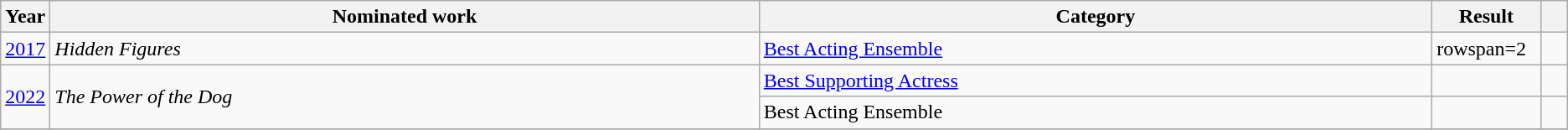<table class=wikitable>
<tr>
<th scope="col" style="width:1em;">Year</th>
<th scope="col" style="width:39em;">Nominated work</th>
<th scope="col" style="width:37em;">Category</th>
<th scope="col" style="width:5em;">Result</th>
<th scope="col" style="width:1em;"></th>
</tr>
<tr>
<td><a href='#'>2017</a></td>
<td><em>Hidden Figures</em></td>
<td><a href='#'>Best Acting Ensemble</a></td>
<td>rowspan=2 </td>
<td style="text-align:center;"></td>
</tr>
<tr>
<td rowspan=2><a href='#'>2022</a></td>
<td rowspan=2><em>The Power of the Dog</em></td>
<td><a href='#'>Best Supporting Actress</a></td>
<td style="text-align:center;"></td>
</tr>
<tr>
<td>Best Acting Ensemble</td>
<td></td>
<td style="text-align:center;"></td>
</tr>
<tr>
</tr>
</table>
